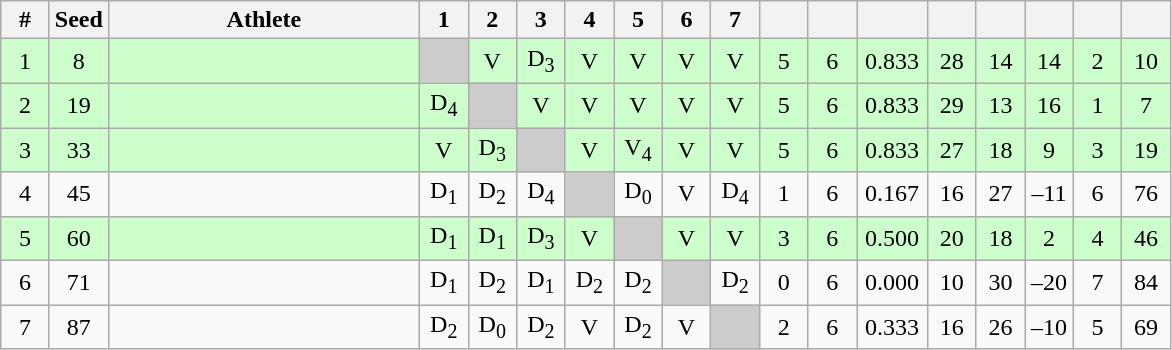<table class="wikitable" style="text-align:center">
<tr>
<th width="25">#</th>
<th width="25">Seed</th>
<th width="200">Athlete</th>
<th width="25">1</th>
<th width="25">2</th>
<th width="25">3</th>
<th width="25">4</th>
<th width="25">5</th>
<th width="25">6</th>
<th width="25">7</th>
<th width="25"></th>
<th width="25"></th>
<th width="40"></th>
<th width="25"></th>
<th width="25"></th>
<th width="25"></th>
<th width="25"></th>
<th width="25"></th>
</tr>
<tr bgcolor="#ccffcc">
<td>1</td>
<td>8</td>
<td align=left></td>
<td bgcolor="#cccccc"></td>
<td>V</td>
<td>D<sub>3</sub></td>
<td>V</td>
<td>V</td>
<td>V</td>
<td>V</td>
<td>5</td>
<td>6</td>
<td>0.833</td>
<td>28</td>
<td>14</td>
<td>14</td>
<td>2</td>
<td>10</td>
</tr>
<tr bgcolor="#ccffcc">
<td>2</td>
<td>19</td>
<td align=left></td>
<td>D<sub>4</sub></td>
<td bgcolor="#cccccc"></td>
<td>V</td>
<td>V</td>
<td>V</td>
<td>V</td>
<td>V</td>
<td>5</td>
<td>6</td>
<td>0.833</td>
<td>29</td>
<td>13</td>
<td>16</td>
<td>1</td>
<td>7</td>
</tr>
<tr bgcolor="#ccffcc">
<td>3</td>
<td>33</td>
<td align=left></td>
<td>V</td>
<td>D<sub>3</sub></td>
<td bgcolor="#cccccc"></td>
<td>V</td>
<td>V<sub>4</sub></td>
<td>V</td>
<td>V</td>
<td>5</td>
<td>6</td>
<td>0.833</td>
<td>27</td>
<td>18</td>
<td>9</td>
<td>3</td>
<td>19</td>
</tr>
<tr>
<td>4</td>
<td>45</td>
<td align=left></td>
<td>D<sub>1</sub></td>
<td>D<sub>2</sub></td>
<td>D<sub>4</sub></td>
<td bgcolor="#cccccc"></td>
<td>D<sub>0</sub></td>
<td>V</td>
<td>D<sub>4</sub></td>
<td>1</td>
<td>6</td>
<td>0.167</td>
<td>16</td>
<td>27</td>
<td>–11</td>
<td>6</td>
<td>76</td>
</tr>
<tr bgcolor="#ccffcc">
<td>5</td>
<td>60</td>
<td align=left></td>
<td>D<sub>1</sub></td>
<td>D<sub>1</sub></td>
<td>D<sub>3</sub></td>
<td>V</td>
<td bgcolor="#cccccc"></td>
<td>V</td>
<td>V</td>
<td>3</td>
<td>6</td>
<td>0.500</td>
<td>20</td>
<td>18</td>
<td>2</td>
<td>4</td>
<td>46</td>
</tr>
<tr>
<td>6</td>
<td>71</td>
<td align=left></td>
<td>D<sub>1</sub></td>
<td>D<sub>2</sub></td>
<td>D<sub>1</sub></td>
<td>D<sub>2</sub></td>
<td>D<sub>2</sub></td>
<td bgcolor="#cccccc"></td>
<td>D<sub>2</sub></td>
<td>0</td>
<td>6</td>
<td>0.000</td>
<td>10</td>
<td>30</td>
<td>–20</td>
<td>7</td>
<td>84</td>
</tr>
<tr>
<td>7</td>
<td>87</td>
<td align=left></td>
<td>D<sub>2</sub></td>
<td>D<sub>0</sub></td>
<td>D<sub>2</sub></td>
<td>V</td>
<td>D<sub>2</sub></td>
<td>V</td>
<td bgcolor="#cccccc"></td>
<td>2</td>
<td>6</td>
<td>0.333</td>
<td>16</td>
<td>26</td>
<td>–10</td>
<td>5</td>
<td>69</td>
</tr>
</table>
